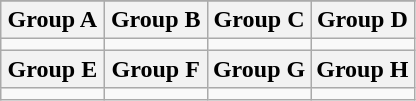<table class="wikitable">
<tr>
</tr>
<tr>
<th width="25%">Group A</th>
<th width="25%">Group B</th>
<th width="25%">Group C</th>
<th width="25%">Group D</th>
</tr>
<tr>
<td valign="top"></td>
<td valign="top"></td>
<td valign="top"></td>
<td valign="top"></td>
</tr>
<tr>
<th width="25%">Group E</th>
<th width="25%">Group F</th>
<th width="25%">Group G</th>
<th width="25%">Group H</th>
</tr>
<tr>
<td valign="top"></td>
<td valign="top"></td>
<td valign="top"></td>
<td valign="top"></td>
</tr>
</table>
